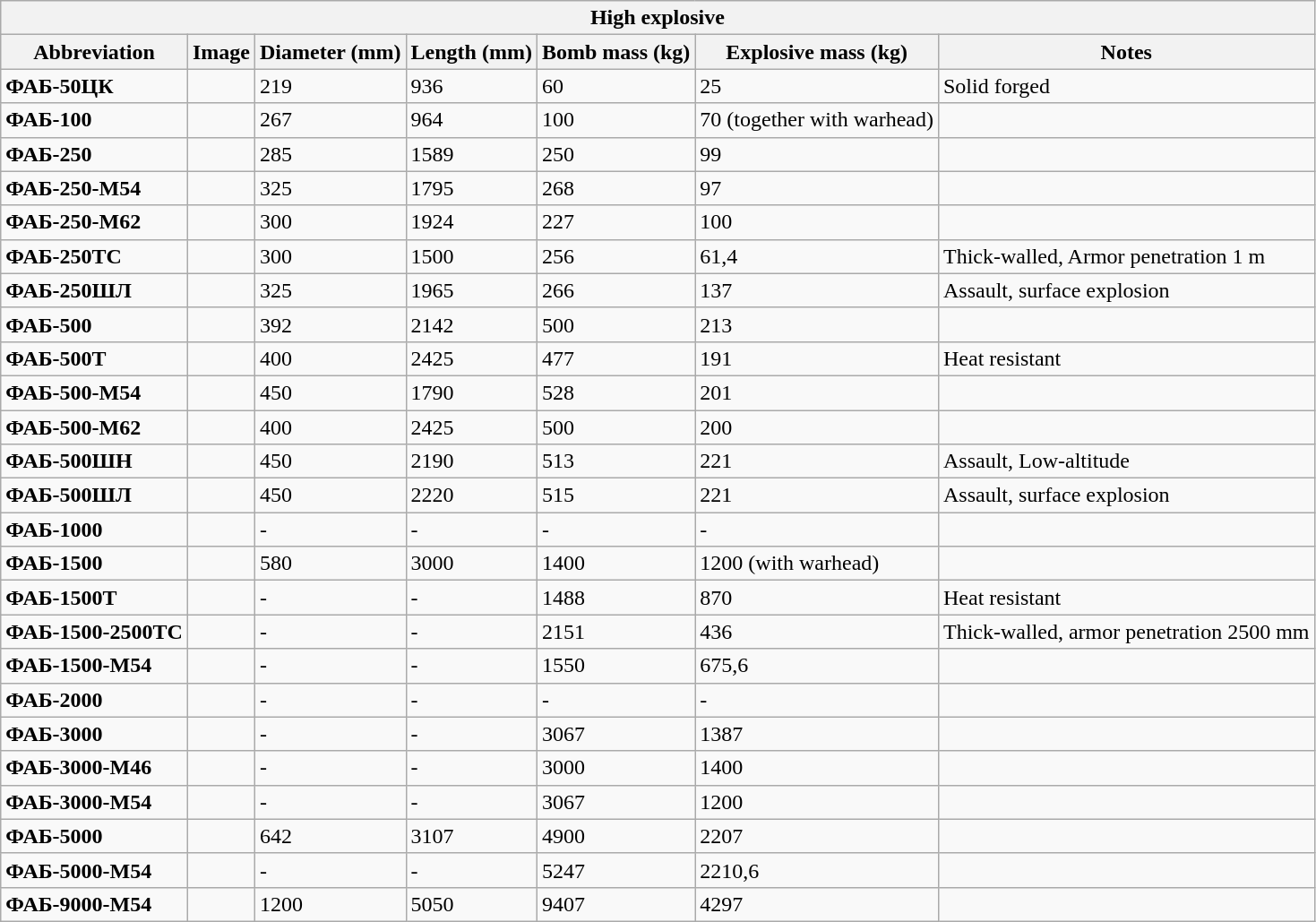<table class="wikitable">
<tr>
<th colspan="7">High explosive</th>
</tr>
<tr>
<th>Abbreviation</th>
<th>Image</th>
<th><strong>Diameter (mm)</strong></th>
<th><strong>Length (mm)</strong></th>
<th><strong>Bomb mass (kg)</strong></th>
<th><strong>Explosive mass (kg)</strong></th>
<th><strong>Notes</strong></th>
</tr>
<tr>
<td><strong>ФАБ-50ЦК</strong></td>
<td></td>
<td>219</td>
<td>936</td>
<td>60</td>
<td>25</td>
<td>Solid forged</td>
</tr>
<tr>
<td><strong>ФАБ-100</strong></td>
<td></td>
<td>267</td>
<td>964</td>
<td>100</td>
<td>70 (together with warhead)</td>
<td></td>
</tr>
<tr>
<td><strong>ФАБ-250</strong></td>
<td></td>
<td>285</td>
<td>1589</td>
<td>250</td>
<td>99</td>
<td></td>
</tr>
<tr>
<td><strong>ФАБ-250-М54</strong></td>
<td></td>
<td>325</td>
<td>1795</td>
<td>268</td>
<td>97</td>
<td></td>
</tr>
<tr>
<td><strong>ФАБ-250-М62</strong></td>
<td></td>
<td>300</td>
<td>1924</td>
<td>227</td>
<td>100</td>
<td></td>
</tr>
<tr>
<td><strong>ФАБ-250ТС</strong></td>
<td></td>
<td>300</td>
<td>1500</td>
<td>256</td>
<td>61,4</td>
<td> Thick-walled, Armor penetration 1 m</td>
</tr>
<tr>
<td><strong>ФАБ-250ШЛ</strong></td>
<td></td>
<td>325</td>
<td>1965</td>
<td>266</td>
<td>137</td>
<td>Assault, surface explosion</td>
</tr>
<tr>
<td><strong>ФАБ-500</strong></td>
<td></td>
<td>392</td>
<td>2142</td>
<td>500</td>
<td>213</td>
<td></td>
</tr>
<tr>
<td><strong>ФАБ-500Т</strong></td>
<td></td>
<td>400</td>
<td>2425</td>
<td>477</td>
<td>191</td>
<td> Heat resistant</td>
</tr>
<tr>
<td><strong>ФАБ-500-M54</strong></td>
<td></td>
<td>450</td>
<td>1790</td>
<td>528</td>
<td>201</td>
<td></td>
</tr>
<tr>
<td><strong>ФАБ-500-M62</strong></td>
<td></td>
<td>400</td>
<td>2425</td>
<td>500</td>
<td>200</td>
<td></td>
</tr>
<tr>
<td><strong>ФАБ-500ШН</strong></td>
<td></td>
<td>450</td>
<td>2190</td>
<td>513</td>
<td>221</td>
<td> Assault, Low-altitude</td>
</tr>
<tr>
<td><strong>ФАБ-500ШЛ</strong></td>
<td></td>
<td>450</td>
<td>2220</td>
<td>515</td>
<td>221</td>
<td> Assault, surface explosion</td>
</tr>
<tr>
<td><strong>ФАБ-1000</strong></td>
<td></td>
<td>-</td>
<td>-</td>
<td>-</td>
<td>-</td>
<td></td>
</tr>
<tr>
<td><strong>ФАБ-1500</strong></td>
<td></td>
<td>580</td>
<td>3000</td>
<td>1400</td>
<td>1200 (with warhead)</td>
<td></td>
</tr>
<tr>
<td><strong>ФАБ-1500Т</strong></td>
<td></td>
<td>-</td>
<td>-</td>
<td>1488</td>
<td>870</td>
<td> Heat resistant</td>
</tr>
<tr>
<td><strong>ФАБ-1500-2500ТС</strong></td>
<td></td>
<td>-</td>
<td>-</td>
<td>2151</td>
<td>436</td>
<td> Thick-walled, armor penetration 2500 mm</td>
</tr>
<tr>
<td><strong>ФАБ-1500-М54</strong></td>
<td></td>
<td>-</td>
<td>-</td>
<td>1550</td>
<td>675,6</td>
<td></td>
</tr>
<tr>
<td><strong>ФАБ-2000</strong></td>
<td></td>
<td>-</td>
<td>-</td>
<td>-</td>
<td>-</td>
<td></td>
</tr>
<tr>
<td><strong>ФАБ-3000</strong></td>
<td></td>
<td>-</td>
<td>-</td>
<td>3067</td>
<td>1387</td>
<td></td>
</tr>
<tr>
<td><strong>ФАБ-3000-М46</strong></td>
<td></td>
<td>-</td>
<td>-</td>
<td>3000</td>
<td>1400</td>
<td></td>
</tr>
<tr>
<td><strong>ФАБ-3000-М54</strong></td>
<td></td>
<td>-</td>
<td>-</td>
<td>3067</td>
<td>1200</td>
<td></td>
</tr>
<tr>
<td><strong>ФАБ-5000</strong></td>
<td></td>
<td>642</td>
<td>3107</td>
<td>4900</td>
<td>2207</td>
<td></td>
</tr>
<tr>
<td><strong>ФАБ-5000-М54</strong></td>
<td></td>
<td>-</td>
<td>-</td>
<td>5247</td>
<td>2210,6</td>
<td></td>
</tr>
<tr>
<td><strong>ФАБ-9000-М54</strong></td>
<td></td>
<td>1200</td>
<td>5050</td>
<td>9407</td>
<td>4297</td>
<td></td>
</tr>
</table>
